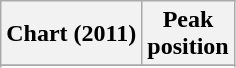<table class="wikitable sortable plainrowheaders">
<tr>
<th scope="col">Chart (2011)</th>
<th scope="col">Peak<br>position</th>
</tr>
<tr>
</tr>
<tr>
</tr>
<tr>
</tr>
<tr>
</tr>
</table>
